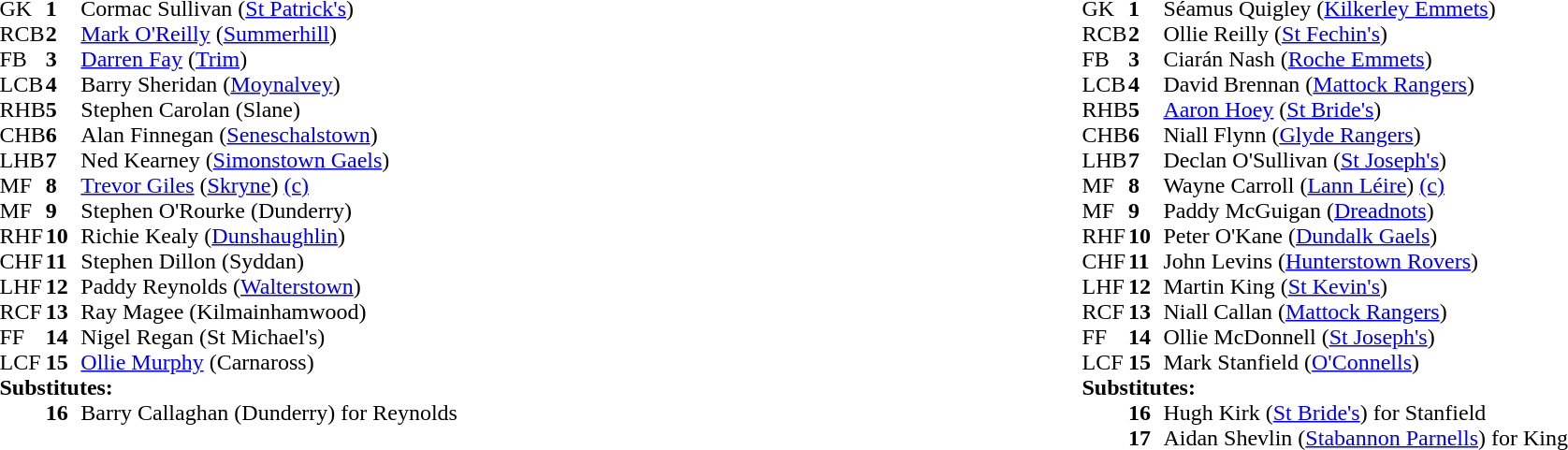<table style="width:100%;">
<tr>
<td style="vertical-align:top; width:50%"><br><table cellspacing="0" cellpadding="0">
<tr>
<th width="25"></th>
<th width="25"></th>
</tr>
<tr>
<td>GK</td>
<td><strong>1</strong></td>
<td>Cormac Sullivan (<a href='#'>St Patrick's</a>)</td>
</tr>
<tr>
<td>RCB</td>
<td><strong>2</strong></td>
<td><a href='#'>Mark O'Reilly</a> (<a href='#'>Summerhill</a>)</td>
</tr>
<tr>
<td>FB</td>
<td><strong>3</strong></td>
<td><a href='#'>Darren Fay</a> (<a href='#'>Trim</a>)</td>
</tr>
<tr>
<td>LCB</td>
<td><strong>4</strong></td>
<td>Barry Sheridan (<a href='#'>Moynalvey</a>)</td>
</tr>
<tr>
<td>RHB</td>
<td><strong>5</strong></td>
<td>Stephen Carolan (Slane)</td>
</tr>
<tr>
<td>CHB</td>
<td><strong>6</strong></td>
<td>Alan Finnegan (<a href='#'>Seneschalstown</a>)</td>
</tr>
<tr>
<td>LHB</td>
<td><strong>7</strong></td>
<td>Ned Kearney (<a href='#'>Simonstown Gaels</a>)</td>
</tr>
<tr>
<td>MF</td>
<td><strong>8</strong></td>
<td><a href='#'>Trevor Giles</a> (<a href='#'>Skryne</a>) <a href='#'>(c)</a></td>
</tr>
<tr>
<td>MF</td>
<td><strong>9</strong></td>
<td>Stephen O'Rourke (Dunderry)</td>
</tr>
<tr>
<td>RHF</td>
<td><strong>10</strong></td>
<td>Richie Kealy (<a href='#'>Dunshaughlin</a>)</td>
</tr>
<tr>
<td>CHF</td>
<td><strong>11</strong></td>
<td>Stephen Dillon (Syddan)</td>
</tr>
<tr>
<td>LHF</td>
<td><strong>12</strong></td>
<td>Paddy Reynolds (<a href='#'>Walterstown</a>)</td>
</tr>
<tr>
<td>RCF</td>
<td><strong>13</strong></td>
<td>Ray Magee (Kilmainhamwood)</td>
</tr>
<tr>
<td>FF</td>
<td><strong>14</strong></td>
<td>Nigel Regan (St Michael's)</td>
</tr>
<tr>
<td>LCF</td>
<td><strong>15</strong></td>
<td><a href='#'>Ollie Murphy</a> (Carnaross)</td>
</tr>
<tr>
<td colspan=3><strong>Substitutes:</strong></td>
</tr>
<tr>
<td></td>
<td><strong>16</strong></td>
<td>Barry Callaghan (Dunderry) for Reynolds</td>
</tr>
</table>
</td>
<td style="vertical-align:top; width:50%"><br><table cellspacing="0" cellpadding="0" style="margin:auto">
<tr>
<th width="25"></th>
<th width="25"></th>
</tr>
<tr>
<td>GK</td>
<td><strong>1</strong></td>
<td>Séamus Quigley (<a href='#'>Kilkerley Emmets</a>)</td>
</tr>
<tr>
<td>RCB</td>
<td><strong>2</strong></td>
<td>Ollie Reilly (<a href='#'>St Fechin's</a>)</td>
</tr>
<tr>
<td>FB</td>
<td><strong>3</strong></td>
<td>Ciarán Nash (<a href='#'>Roche Emmets</a>)</td>
</tr>
<tr>
<td>LCB</td>
<td><strong>4</strong></td>
<td>David Brennan (<a href='#'>Mattock Rangers</a>)</td>
</tr>
<tr>
<td>RHB</td>
<td><strong>5</strong></td>
<td><a href='#'>Aaron Hoey</a> (<a href='#'>St Bride's</a>)</td>
</tr>
<tr>
<td>CHB</td>
<td><strong>6</strong></td>
<td>Niall Flynn (<a href='#'>Glyde Rangers</a>)</td>
</tr>
<tr>
<td>LHB</td>
<td><strong>7</strong></td>
<td>Declan O'Sullivan (<a href='#'>St Joseph's</a>)</td>
</tr>
<tr>
<td>MF</td>
<td><strong>8</strong></td>
<td>Wayne Carroll (<a href='#'>Lann Léire</a>) <a href='#'>(c)</a></td>
</tr>
<tr>
<td>MF</td>
<td><strong>9</strong></td>
<td>Paddy McGuigan (<a href='#'>Dreadnots</a>)</td>
</tr>
<tr>
<td>RHF</td>
<td><strong>10</strong></td>
<td>Peter O'Kane (<a href='#'>Dundalk Gaels</a>)</td>
</tr>
<tr>
<td>CHF</td>
<td><strong>11</strong></td>
<td>John Levins (<a href='#'>Hunterstown Rovers</a>)</td>
</tr>
<tr>
<td>LHF</td>
<td><strong>12</strong></td>
<td>Martin King (<a href='#'>St Kevin's</a>)</td>
</tr>
<tr>
<td>RCF</td>
<td><strong>13</strong></td>
<td>Niall Callan (<a href='#'>Mattock Rangers</a>)</td>
</tr>
<tr>
<td>FF</td>
<td><strong>14</strong></td>
<td>Ollie McDonnell	(<a href='#'>St Joseph's</a>)</td>
</tr>
<tr>
<td>LCF</td>
<td><strong>15</strong></td>
<td>Mark Stanfield (<a href='#'>O'Connells</a>)</td>
</tr>
<tr>
<td colspan=3><strong>Substitutes:</strong></td>
</tr>
<tr>
<td></td>
<td><strong>16</strong></td>
<td>Hugh Kirk (<a href='#'>St Bride's</a>) for Stanfield</td>
</tr>
<tr>
<td></td>
<td><strong>17</strong></td>
<td>Aidan Shevlin (<a href='#'>Stabannon Parnells</a>) for King</td>
</tr>
</table>
</td>
</tr>
<tr>
</tr>
</table>
